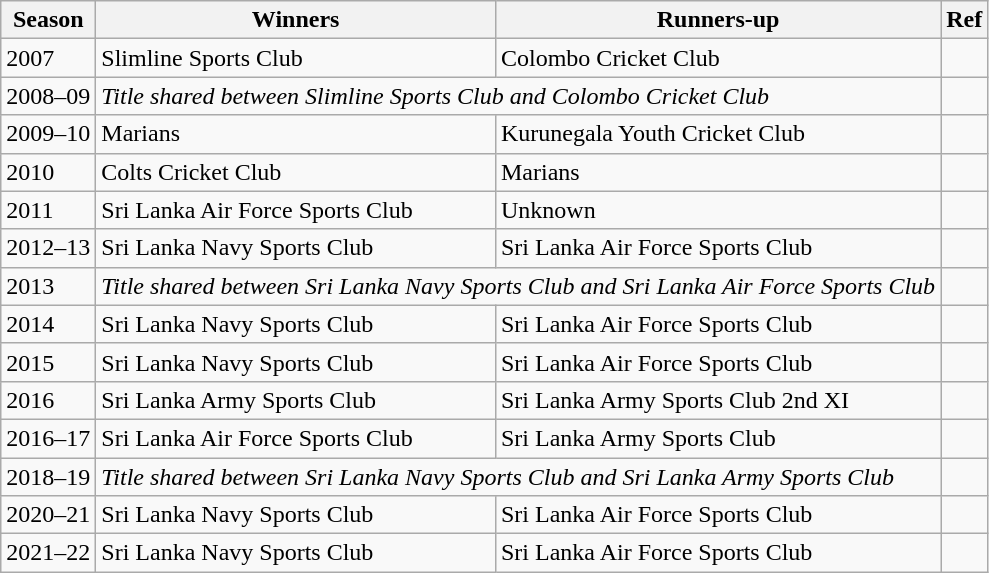<table class="wikitable">
<tr>
<th>Season</th>
<th>Winners</th>
<th>Runners-up</th>
<th>Ref</th>
</tr>
<tr>
<td>2007</td>
<td>Slimline Sports Club</td>
<td>Colombo Cricket Club</td>
<td></td>
</tr>
<tr>
<td>2008–09</td>
<td colspan="2"><em>Title shared between Slimline Sports Club and Colombo Cricket Club</em></td>
<td></td>
</tr>
<tr>
<td>2009–10</td>
<td>Marians</td>
<td>Kurunegala Youth Cricket Club</td>
<td></td>
</tr>
<tr>
<td>2010</td>
<td>Colts Cricket Club</td>
<td>Marians</td>
<td></td>
</tr>
<tr>
<td>2011</td>
<td>Sri Lanka Air Force Sports Club</td>
<td>Unknown</td>
<td></td>
</tr>
<tr>
<td>2012–13</td>
<td>Sri Lanka Navy Sports Club</td>
<td>Sri Lanka Air Force Sports Club</td>
<td></td>
</tr>
<tr>
<td>2013</td>
<td colspan="2"><em>Title shared between Sri Lanka Navy Sports Club and Sri Lanka Air Force Sports Club</em></td>
<td></td>
</tr>
<tr>
<td>2014</td>
<td>Sri Lanka Navy Sports Club</td>
<td>Sri Lanka Air Force Sports Club</td>
<td></td>
</tr>
<tr>
<td>2015</td>
<td>Sri Lanka Navy Sports Club</td>
<td>Sri Lanka Air Force Sports Club</td>
<td></td>
</tr>
<tr>
<td>2016</td>
<td>Sri Lanka Army Sports Club</td>
<td>Sri Lanka Army Sports Club 2nd XI</td>
<td></td>
</tr>
<tr>
<td>2016–17</td>
<td>Sri Lanka Air Force Sports Club</td>
<td>Sri Lanka Army Sports Club</td>
<td></td>
</tr>
<tr>
<td>2018–19</td>
<td colspan="2"><em>Title shared between Sri Lanka Navy Sports Club and Sri Lanka Army Sports Club</em></td>
<td></td>
</tr>
<tr>
<td>2020–21</td>
<td>Sri Lanka Navy Sports Club</td>
<td>Sri Lanka Air Force Sports Club</td>
<td></td>
</tr>
<tr>
<td>2021–22</td>
<td>Sri Lanka Navy Sports Club</td>
<td>Sri Lanka Air Force Sports Club</td>
<td></td>
</tr>
</table>
